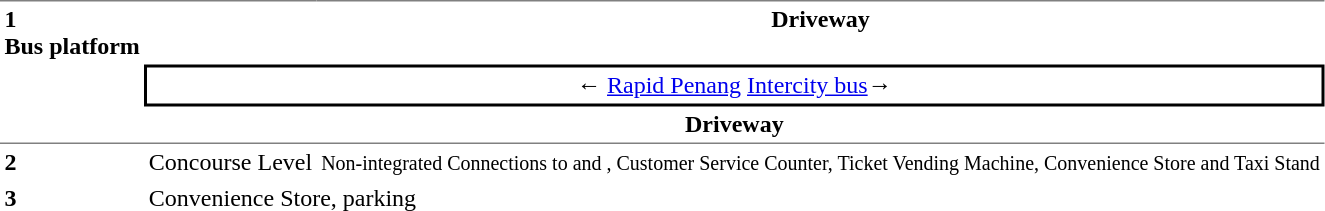<table table border=0 cellspacing=0 cellpadding=3>
<tr>
<td style="border-top:solid 1px gray;" valign=top><strong>1 <br> Bus platform</strong></td>
<td style="border-top:solid 1px gray;"></td>
<td style="border-top:solid 1px gray;text-align:center;" valign=top colspan=2><strong>Driveway</strong></td>
</tr>
<tr>
<td></td>
<td style="border-top:solid 2px black;border-right:solid 2px black;border-left:solid 2px black;border-bottom:solid 2px black;text-align:center;" colspan=2>← <a href='#'>Rapid Penang</a>   <a href='#'>Intercity bus</a>→</td>
</tr>
<tr>
<td style="border-bottom:solid 1px gray;"></td>
<td style="border-bottom:solid 1px gray;text-align:center;" valign=top colspan=2><strong>Driveway</strong></td>
</tr>
<tr>
<td><strong>2</strong></td>
<td>Concourse Level</td>
<td><small> Non-integrated Connections to  and , Customer Service Counter, Ticket Vending Machine, Convenience Store and Taxi Stand </small></td>
</tr>
<tr>
<td><strong>3</strong></td>
<td colspan=2>Convenience Store, parking</td>
</tr>
</table>
